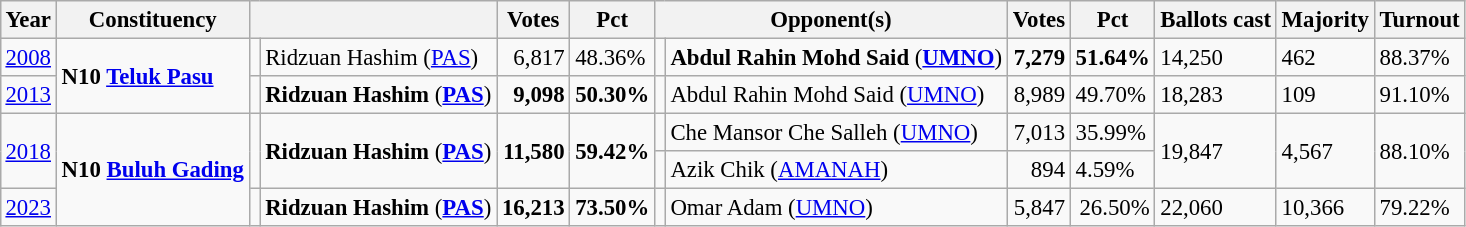<table class="wikitable" style="margin:0.5em ; font-size:95%">
<tr>
<th>Year</th>
<th>Constituency</th>
<th colspan=2></th>
<th>Votes</th>
<th>Pct</th>
<th colspan=2>Opponent(s)</th>
<th>Votes</th>
<th>Pct</th>
<th>Ballots cast</th>
<th>Majority</th>
<th>Turnout</th>
</tr>
<tr>
<td><a href='#'>2008</a></td>
<td rowspan=2><strong>N10 <a href='#'>Teluk Pasu</a></strong></td>
<td></td>
<td>Ridzuan Hashim (<a href='#'>PAS</a>)</td>
<td align="right">6,817</td>
<td>48.36%</td>
<td></td>
<td><strong>Abdul Rahin Mohd Said</strong> (<a href='#'><strong>UMNO</strong></a>)</td>
<td align="right"><strong>7,279</strong></td>
<td><strong>51.64%</strong></td>
<td>14,250</td>
<td>462</td>
<td>88.37%</td>
</tr>
<tr>
<td><a href='#'>2013</a></td>
<td></td>
<td><strong>Ridzuan Hashim</strong> (<a href='#'><strong>PAS</strong></a>)</td>
<td align="right"><strong>9,098</strong></td>
<td><strong>50.30%</strong></td>
<td></td>
<td>Abdul Rahin Mohd Said (<a href='#'>UMNO</a>)</td>
<td align="right">8,989</td>
<td>49.70%</td>
<td>18,283</td>
<td>109</td>
<td>91.10%</td>
</tr>
<tr>
<td rowspan=2><a href='#'>2018</a></td>
<td rowspan=3><strong>N10 <a href='#'>Buluh Gading</a></strong></td>
<td rowspan=2 ></td>
<td rowspan=2><strong>Ridzuan Hashim</strong> (<a href='#'><strong>PAS</strong></a>)</td>
<td rowspan=2 align="right"><strong>11,580</strong></td>
<td rowspan=2><strong>59.42%</strong></td>
<td></td>
<td>Che Mansor Che Salleh (<a href='#'>UMNO</a>)</td>
<td align="right">7,013</td>
<td>35.99%</td>
<td rowspan=2>19,847</td>
<td rowspan=2>4,567</td>
<td rowspan=2>88.10%</td>
</tr>
<tr>
<td></td>
<td>Azik Chik (<a href='#'>AMANAH</a>)</td>
<td align="right">894</td>
<td>4.59%</td>
</tr>
<tr>
<td><a href='#'>2023</a></td>
<td></td>
<td><strong>Ridzuan Hashim</strong> (<a href='#'><strong>PAS</strong></a>)</td>
<td align="right"><strong>16,213</strong></td>
<td align="right"><strong>73.50%</strong></td>
<td></td>
<td>Omar Adam (<a href='#'>UMNO</a>)</td>
<td align="right">5,847</td>
<td align="right">26.50%</td>
<td>22,060</td>
<td>10,366</td>
<td>79.22%</td>
</tr>
</table>
